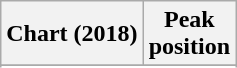<table class="wikitable plainrowheaders" style="text-align:center">
<tr>
<th>Chart (2018)</th>
<th scope="col">Peak<br>position</th>
</tr>
<tr>
</tr>
<tr>
</tr>
<tr>
</tr>
<tr>
</tr>
</table>
